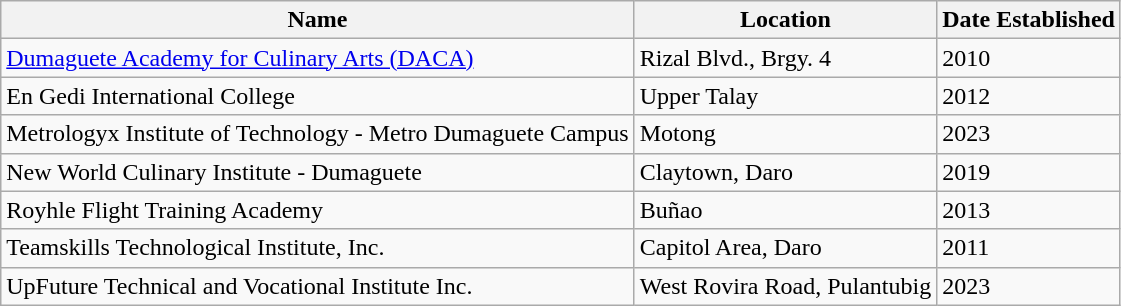<table class="wikitable">
<tr>
<th>Name</th>
<th>Location</th>
<th>Date Established</th>
</tr>
<tr>
<td><a href='#'>Dumaguete Academy for Culinary Arts (DACA)</a></td>
<td>Rizal Blvd., Brgy. 4</td>
<td>2010</td>
</tr>
<tr>
<td>En Gedi International College</td>
<td>Upper Talay</td>
<td>2012</td>
</tr>
<tr>
<td>Metrologyx Institute of Technology - Metro Dumaguete Campus</td>
<td>Motong</td>
<td>2023</td>
</tr>
<tr>
<td>New World Culinary Institute - Dumaguete</td>
<td>Claytown, Daro</td>
<td>2019</td>
</tr>
<tr>
<td>Royhle Flight Training Academy</td>
<td>Buñao</td>
<td>2013</td>
</tr>
<tr>
<td>Teamskills Technological Institute, Inc.</td>
<td>Capitol Area, Daro</td>
<td>2011</td>
</tr>
<tr>
<td>UpFuture Technical and Vocational Institute Inc.</td>
<td>West Rovira Road, Pulantubig</td>
<td>2023</td>
</tr>
</table>
